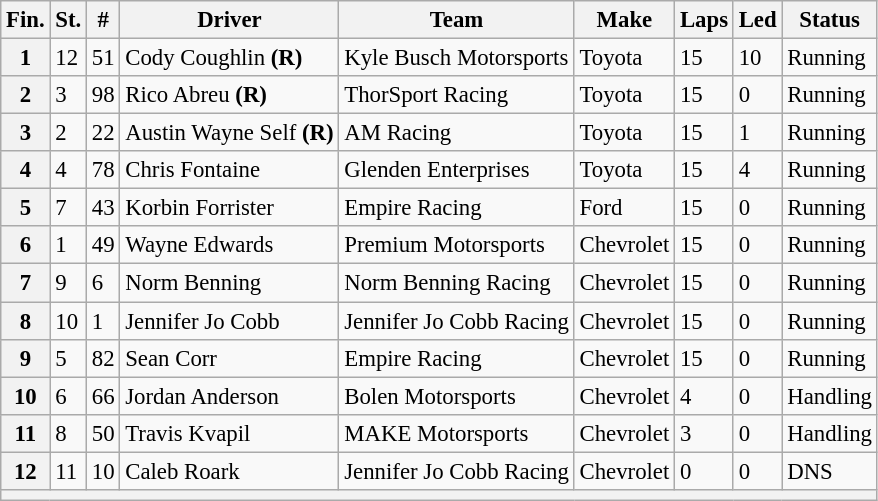<table class="wikitable" style="font-size:95%">
<tr>
<th>Fin.</th>
<th>St.</th>
<th>#</th>
<th>Driver</th>
<th>Team</th>
<th>Make</th>
<th>Laps</th>
<th>Led</th>
<th>Status</th>
</tr>
<tr>
<th>1</th>
<td>12</td>
<td>51</td>
<td>Cody Coughlin <strong>(R)</strong></td>
<td>Kyle Busch Motorsports</td>
<td>Toyota</td>
<td>15</td>
<td>10</td>
<td>Running</td>
</tr>
<tr>
<th>2</th>
<td>3</td>
<td>98</td>
<td>Rico Abreu <strong>(R)</strong></td>
<td>ThorSport Racing</td>
<td>Toyota</td>
<td>15</td>
<td>0</td>
<td>Running</td>
</tr>
<tr>
<th>3</th>
<td>2</td>
<td>22</td>
<td>Austin Wayne Self <strong>(R)</strong></td>
<td>AM Racing</td>
<td>Toyota</td>
<td>15</td>
<td>1</td>
<td>Running</td>
</tr>
<tr>
<th>4</th>
<td>4</td>
<td>78</td>
<td>Chris Fontaine</td>
<td>Glenden Enterprises</td>
<td>Toyota</td>
<td>15</td>
<td>4</td>
<td>Running</td>
</tr>
<tr>
<th>5</th>
<td>7</td>
<td>43</td>
<td>Korbin Forrister</td>
<td>Empire Racing</td>
<td>Ford</td>
<td>15</td>
<td>0</td>
<td>Running</td>
</tr>
<tr>
<th>6</th>
<td>1</td>
<td>49</td>
<td>Wayne Edwards</td>
<td>Premium Motorsports</td>
<td>Chevrolet</td>
<td>15</td>
<td>0</td>
<td>Running</td>
</tr>
<tr>
<th>7</th>
<td>9</td>
<td>6</td>
<td>Norm Benning</td>
<td>Norm Benning Racing</td>
<td>Chevrolet</td>
<td>15</td>
<td>0</td>
<td>Running</td>
</tr>
<tr>
<th>8</th>
<td>10</td>
<td>1</td>
<td>Jennifer Jo Cobb</td>
<td>Jennifer Jo Cobb Racing</td>
<td>Chevrolet</td>
<td>15</td>
<td>0</td>
<td>Running</td>
</tr>
<tr>
<th>9</th>
<td>5</td>
<td>82</td>
<td>Sean Corr</td>
<td>Empire Racing</td>
<td>Chevrolet</td>
<td>15</td>
<td>0</td>
<td>Running</td>
</tr>
<tr>
<th>10</th>
<td>6</td>
<td>66</td>
<td>Jordan Anderson</td>
<td>Bolen Motorsports</td>
<td>Chevrolet</td>
<td>4</td>
<td>0</td>
<td>Handling</td>
</tr>
<tr>
<th>11</th>
<td>8</td>
<td>50</td>
<td>Travis Kvapil</td>
<td>MAKE Motorsports</td>
<td>Chevrolet</td>
<td>3</td>
<td>0</td>
<td>Handling</td>
</tr>
<tr>
<th>12</th>
<td>11</td>
<td>10</td>
<td>Caleb Roark</td>
<td>Jennifer Jo Cobb Racing</td>
<td>Chevrolet</td>
<td>0</td>
<td>0</td>
<td>DNS</td>
</tr>
<tr>
<th colspan="9"></th>
</tr>
</table>
